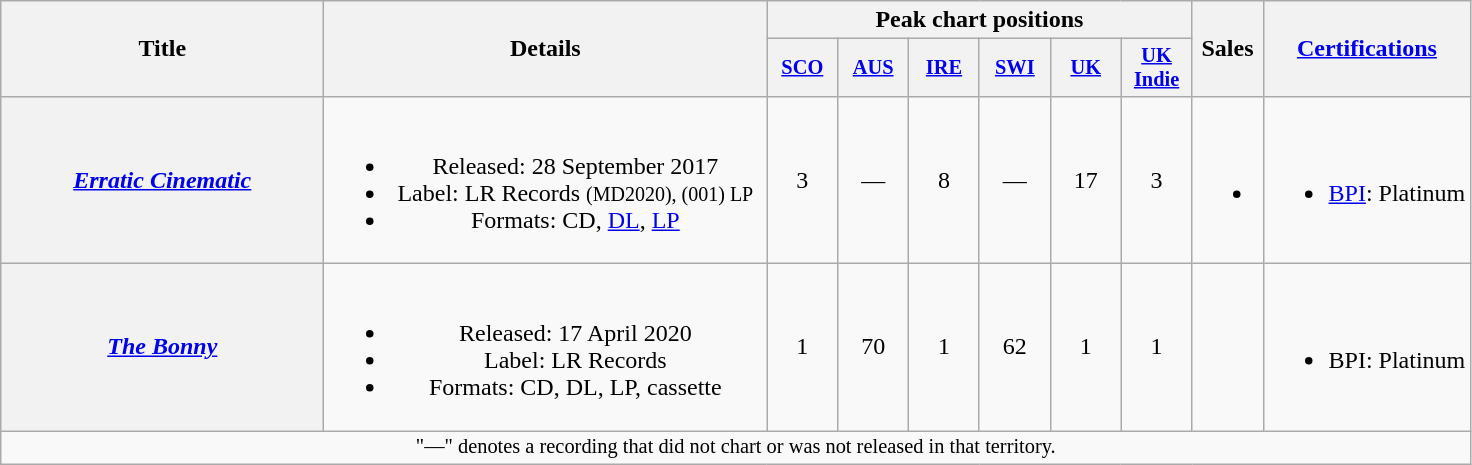<table class="wikitable plainrowheaders" style="text-align:center;">
<tr>
<th scope="col" rowspan="2" style="width:13em;">Title</th>
<th scope="col" rowspan="2" style="width:18em;">Details</th>
<th scope="col" colspan="6">Peak chart positions</th>
<th scope="col" rowspan="2">Sales</th>
<th scope="col" rowspan="2"><a href='#'>Certifications</a></th>
</tr>
<tr>
<th scope="col" style="width:3em;font-size:85%;"><a href='#'>SCO</a><br></th>
<th scope="col" style="width:3em;font-size:85%;"><a href='#'>AUS</a><br></th>
<th scope="col" style="width:3em;font-size:85%;"><a href='#'>IRE</a><br></th>
<th scope="col" style="width:3em;font-size:85%;"><a href='#'>SWI</a><br></th>
<th scope="col" style="width:3em;font-size:85%;"><a href='#'>UK</a><br></th>
<th scope="col" style="width:3em;font-size:85%;"><a href='#'>UK<br>Indie</a><br></th>
</tr>
<tr>
<th scope="row"><em><a href='#'>Erratic Cinematic</a></em></th>
<td><br><ul><li>Released: 28 September 2017</li><li>Label: LR Records <small>(MD2020), (001) LP</small></li><li>Formats: CD, <a href='#'>DL</a>, <a href='#'>LP</a></li></ul></td>
<td>3</td>
<td>—</td>
<td>8</td>
<td>—</td>
<td>17</td>
<td>3</td>
<td><br><ul><li></li></ul></td>
<td><br><ul><li><a href='#'>BPI</a>: Platinum</li></ul></td>
</tr>
<tr>
<th scope="row"><em><a href='#'>The Bonny</a></em></th>
<td><br><ul><li>Released: 17 April 2020</li><li>Label: LR Records</li><li>Formats: CD, DL, LP, cassette</li></ul></td>
<td>1</td>
<td>70</td>
<td>1</td>
<td>62</td>
<td>1</td>
<td>1</td>
<td></td>
<td><br><ul><li>BPI: Platinum</li></ul></td>
</tr>
<tr>
<td colspan="20" style="font-size:85%">"—" denotes a recording that did not chart or was not released in that territory.</td>
</tr>
</table>
